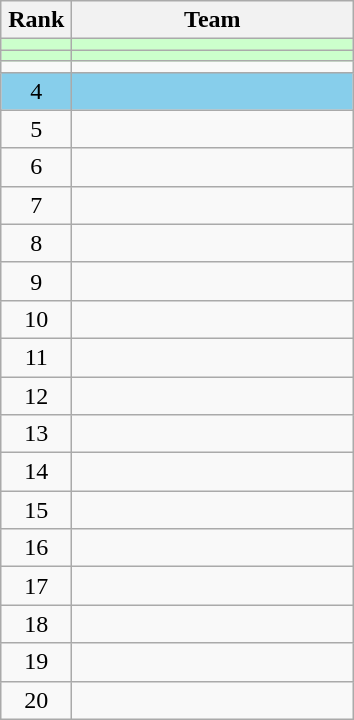<table class="wikitable" style="text-align:center">
<tr>
<th width=40>Rank</th>
<th width=180>Team</th>
</tr>
<tr bgcolor=#ccffcc>
<td></td>
<td style="text-align:left"></td>
</tr>
<tr bgcolor=#ccffcc>
<td></td>
<td style="text-align:left"></td>
</tr>
<tr>
<td></td>
<td style="text-align:left"></td>
</tr>
<tr bgcolor=#87ceeb>
<td>4</td>
<td style="text-align:left"></td>
</tr>
<tr>
<td>5</td>
<td style="text-align:left"></td>
</tr>
<tr>
<td>6</td>
<td style="text-align:left"></td>
</tr>
<tr>
<td>7</td>
<td style="text-align:left"></td>
</tr>
<tr>
<td>8</td>
<td style="text-align:left"></td>
</tr>
<tr>
<td>9</td>
<td style="text-align:left"></td>
</tr>
<tr>
<td>10</td>
<td style="text-align:left"></td>
</tr>
<tr>
<td>11</td>
<td style="text-align:left"></td>
</tr>
<tr>
<td>12</td>
<td style="text-align:left"></td>
</tr>
<tr>
<td>13</td>
<td style="text-align:left"></td>
</tr>
<tr>
<td>14</td>
<td style="text-align:left"></td>
</tr>
<tr>
<td>15</td>
<td style="text-align:left"></td>
</tr>
<tr>
<td>16</td>
<td style="text-align:left"></td>
</tr>
<tr>
<td>17</td>
<td style="text-align:left"></td>
</tr>
<tr>
<td>18</td>
<td style="text-align:left"></td>
</tr>
<tr>
<td>19</td>
<td style="text-align:left"></td>
</tr>
<tr>
<td>20</td>
<td style="text-align:left"></td>
</tr>
</table>
